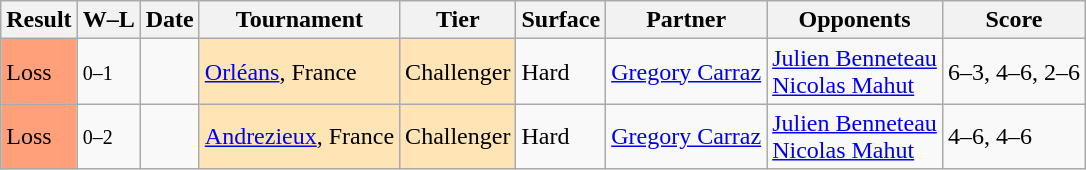<table class="sortable wikitable">
<tr>
<th>Result</th>
<th class="unsortable">W–L</th>
<th>Date</th>
<th>Tournament</th>
<th>Tier</th>
<th>Surface</th>
<th>Partner</th>
<th>Opponents</th>
<th class="unsortable">Score</th>
</tr>
<tr>
<td style="background:#ffa07a;">Loss</td>
<td><small>0–1</small></td>
<td></td>
<td style="background:moccasin;"><a href='#'>Orléans</a>, France</td>
<td style="background:moccasin;">Challenger</td>
<td>Hard</td>
<td> <a href='#'>Gregory Carraz</a></td>
<td> <a href='#'>Julien Benneteau</a> <br>  <a href='#'>Nicolas Mahut</a></td>
<td>6–3, 4–6, 2–6</td>
</tr>
<tr>
<td style="background:#ffa07a;">Loss</td>
<td><small>0–2</small></td>
<td></td>
<td style="background:moccasin;"><a href='#'>Andrezieux</a>, France</td>
<td style="background:moccasin;">Challenger</td>
<td>Hard</td>
<td> <a href='#'>Gregory Carraz</a></td>
<td> <a href='#'>Julien Benneteau</a> <br>  <a href='#'>Nicolas Mahut</a></td>
<td>4–6, 4–6</td>
</tr>
</table>
